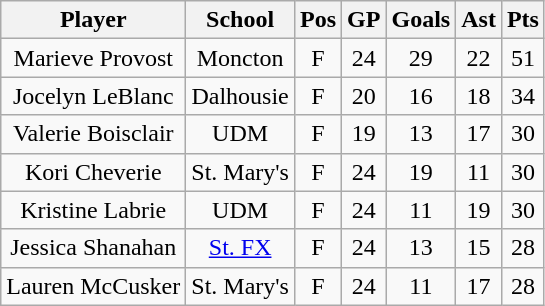<table class="wikitable">
<tr>
<th>Player</th>
<th>School</th>
<th>Pos</th>
<th>GP</th>
<th>Goals</th>
<th>Ast</th>
<th>Pts</th>
</tr>
<tr align="center" bgcolor="">
<td>Marieve Provost</td>
<td>Moncton</td>
<td>F</td>
<td>24</td>
<td>29</td>
<td>22</td>
<td>51</td>
</tr>
<tr align="center" bgcolor="">
<td>Jocelyn LeBlanc</td>
<td>Dalhousie</td>
<td>F</td>
<td>20</td>
<td>16</td>
<td>18</td>
<td>34</td>
</tr>
<tr align="center" bgcolor="">
<td>Valerie Boisclair</td>
<td>UDM</td>
<td>F</td>
<td>19</td>
<td>13</td>
<td>17</td>
<td>30</td>
</tr>
<tr align="center" bgcolor="">
<td>Kori Cheverie</td>
<td>St. Mary's</td>
<td>F</td>
<td>24</td>
<td>19</td>
<td>11</td>
<td>30</td>
</tr>
<tr align="center" bgcolor="">
<td>Kristine Labrie</td>
<td>UDM</td>
<td>F</td>
<td>24</td>
<td>11</td>
<td>19</td>
<td>30</td>
</tr>
<tr align="center" bgcolor="">
<td>Jessica Shanahan</td>
<td><a href='#'>St. FX</a></td>
<td>F</td>
<td>24</td>
<td>13</td>
<td>15</td>
<td>28</td>
</tr>
<tr align="center" bgcolor="">
<td>Lauren McCusker</td>
<td>St. Mary's</td>
<td>F</td>
<td>24</td>
<td>11</td>
<td>17</td>
<td>28</td>
</tr>
</table>
